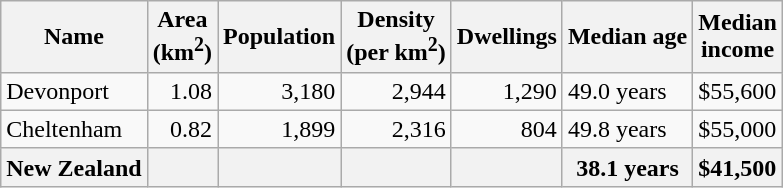<table class="wikitable">
<tr>
<th>Name</th>
<th>Area<br>(km<sup>2</sup>)</th>
<th>Population</th>
<th>Density<br>(per km<sup>2</sup>)</th>
<th>Dwellings</th>
<th>Median age</th>
<th>Median<br>income</th>
</tr>
<tr>
<td>Devonport</td>
<td style="text-align:right;">1.08</td>
<td style="text-align:right;">3,180</td>
<td style="text-align:right;">2,944</td>
<td style="text-align:right;">1,290</td>
<td>49.0 years</td>
<td>$55,600</td>
</tr>
<tr>
<td>Cheltenham</td>
<td style="text-align:right;">0.82</td>
<td style="text-align:right;">1,899</td>
<td style="text-align:right;">2,316</td>
<td style="text-align:right;">804</td>
<td>49.8 years</td>
<td>$55,000</td>
</tr>
<tr>
<th>New Zealand</th>
<th></th>
<th></th>
<th></th>
<th></th>
<th>38.1 years</th>
<th style="text-align:left;">$41,500</th>
</tr>
</table>
